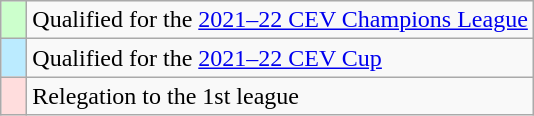<table class="wikitable" style="text-align: left;">
<tr>
<td width=10px bgcolor=#CCFFCC></td>
<td>Qualified for the <a href='#'>2021–22 CEV Champions League</a></td>
</tr>
<tr>
<td width=10px bgcolor=#BBEBFF></td>
<td>Qualified for the <a href='#'>2021–22 CEV Cup</a></td>
</tr>
<tr>
<td width=10px bgcolor=#FFDDDD></td>
<td>Relegation to the 1st league</td>
</tr>
</table>
